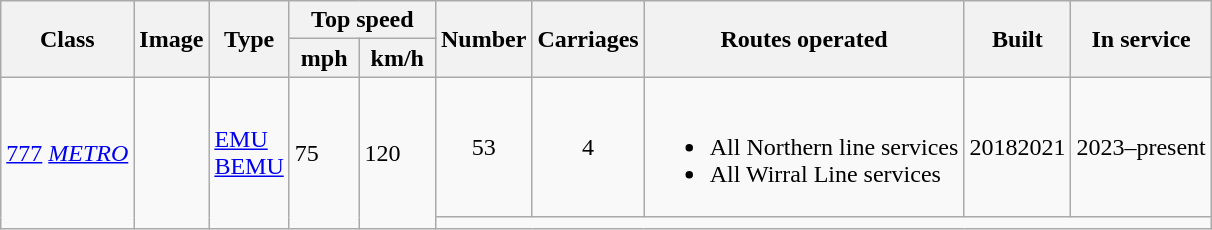<table class="wikitable">
<tr style="background:#f9f9f9;">
<th rowspan="2">Class</th>
<th rowspan="2">Image</th>
<th rowspan="2">Type</th>
<th colspan="2">Top speed</th>
<th rowspan="2">Number</th>
<th rowspan="2">Carriages</th>
<th rowspan="2">Routes operated</th>
<th rowspan="2">Built</th>
<th rowspan="2">In service</th>
</tr>
<tr style="background:#f9f9f9;">
<th> mph </th>
<th> km/h </th>
</tr>
<tr>
<td rowspan="2"><a href='#'>777</a> <a href='#'><em>METRO</em></a></td>
<td rowspan="2"></td>
<td rowspan="2"><a href='#'>EMU</a><br><a href='#'>BEMU</a></td>
<td rowspan="2">75</td>
<td rowspan="2">120</td>
<td align="center">53</td>
<td align="center">4</td>
<td><br><ul><li>All Northern line services</li><li>All Wirral Line services</li></ul></td>
<td align="center">20182021</td>
<td align="center">2023–present</td>
</tr>
<tr>
<td colspan="5"></td>
</tr>
</table>
